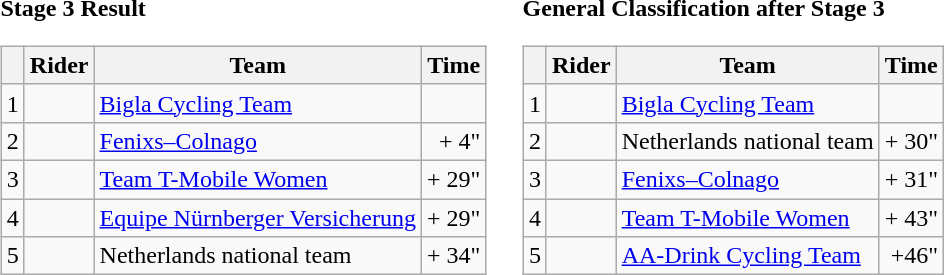<table>
<tr>
<td><strong>Stage 3 Result</strong><br><table class=wikitable>
<tr>
<th></th>
<th>Rider</th>
<th>Team</th>
<th>Time</th>
</tr>
<tr>
<td>1</td>
<td></td>
<td><a href='#'>Bigla Cycling Team</a></td>
<td align=right></td>
</tr>
<tr>
<td>2</td>
<td></td>
<td><a href='#'>Fenixs–Colnago</a></td>
<td align=right>+ 4"</td>
</tr>
<tr>
<td>3</td>
<td></td>
<td><a href='#'>Team T-Mobile Women</a></td>
<td align=right>+ 29"</td>
</tr>
<tr>
<td>4</td>
<td></td>
<td><a href='#'>Equipe Nürnberger Versicherung</a></td>
<td align=right>+ 29"</td>
</tr>
<tr>
<td>5</td>
<td></td>
<td>Netherlands national team</td>
<td align=right>+ 34"</td>
</tr>
</table>
</td>
<td></td>
<td><strong>General Classification after Stage 3</strong><br><table class="wikitable">
<tr>
<th></th>
<th>Rider</th>
<th>Team</th>
<th>Time</th>
</tr>
<tr>
<td>1</td>
<td></td>
<td><a href='#'>Bigla Cycling Team</a></td>
<td align=right></td>
</tr>
<tr>
<td>2</td>
<td></td>
<td>Netherlands national team</td>
<td align=right>+ 30"</td>
</tr>
<tr>
<td>3</td>
<td></td>
<td><a href='#'>Fenixs–Colnago</a></td>
<td align=right>+ 31"</td>
</tr>
<tr>
<td>4</td>
<td></td>
<td><a href='#'>Team T-Mobile Women</a></td>
<td align=right>+ 43"</td>
</tr>
<tr>
<td>5</td>
<td></td>
<td><a href='#'>AA-Drink Cycling Team</a></td>
<td align=right>+46"</td>
</tr>
</table>
</td>
</tr>
</table>
